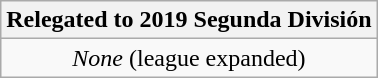<table class="wikitable">
<tr>
<th colspan=2>Relegated to 2019 Segunda División</th>
</tr>
<tr>
<td align=center><em>None</em> (league expanded)</td>
</tr>
</table>
